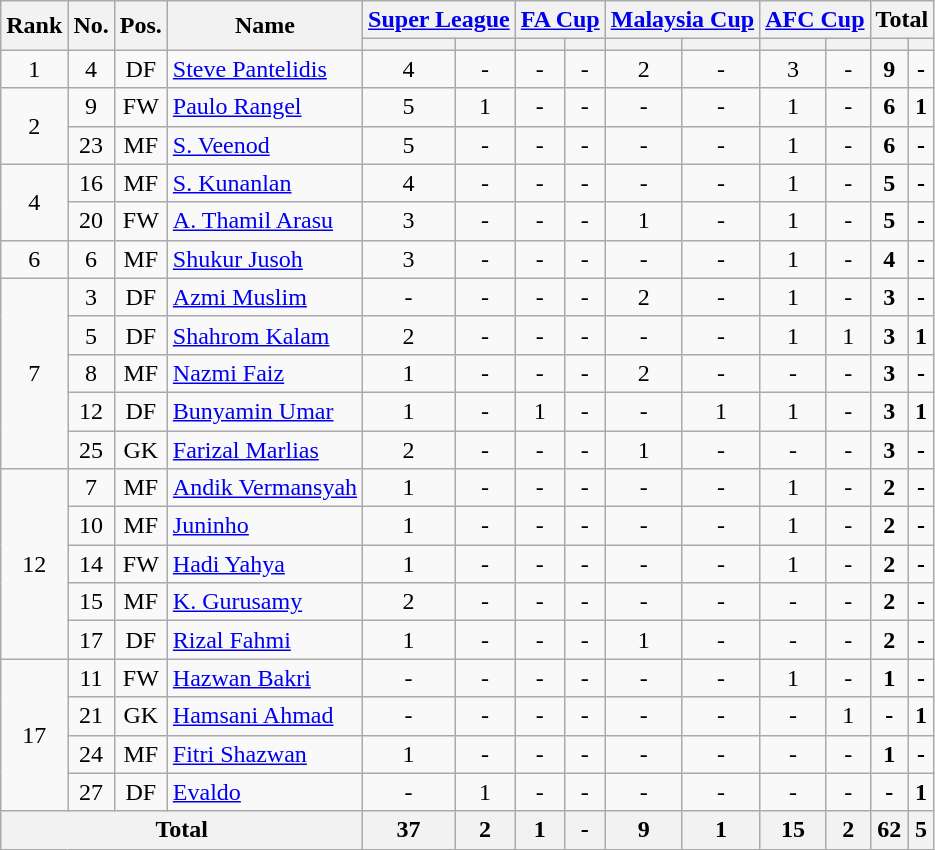<table class="wikitable sortable" style="text-align: center">
<tr>
<th rowspan="2">Rank</th>
<th rowspan="2">No.</th>
<th rowspan="2">Pos.</th>
<th rowspan="2">Name</th>
<th colspan="2"><a href='#'>Super League</a></th>
<th colspan="2"><a href='#'>FA Cup</a></th>
<th colspan="2"><a href='#'>Malaysia Cup</a></th>
<th colspan="2"><a href='#'>AFC Cup</a></th>
<th colspan="2"><strong>Total</strong></th>
</tr>
<tr>
<th></th>
<th></th>
<th></th>
<th></th>
<th></th>
<th></th>
<th></th>
<th></th>
<th></th>
<th></th>
</tr>
<tr>
<td>1</td>
<td>4</td>
<td>DF</td>
<td align=left> <a href='#'>Steve Pantelidis</a></td>
<td>4</td>
<td>-</td>
<td>-</td>
<td>-</td>
<td>2</td>
<td>-</td>
<td>3</td>
<td>-</td>
<td><strong>9</strong></td>
<td><strong>-</strong></td>
</tr>
<tr>
<td rowspan="2">2</td>
<td>9</td>
<td>FW</td>
<td align=left> <a href='#'>Paulo Rangel</a></td>
<td>5</td>
<td>1</td>
<td>-</td>
<td>-</td>
<td>-</td>
<td>-</td>
<td>1</td>
<td>-</td>
<td><strong>6</strong></td>
<td><strong>1</strong></td>
</tr>
<tr>
<td>23</td>
<td>MF</td>
<td align=left> <a href='#'>S. Veenod</a></td>
<td>5</td>
<td>-</td>
<td>-</td>
<td>-</td>
<td>-</td>
<td>-</td>
<td>1</td>
<td>-</td>
<td><strong>6</strong></td>
<td><strong>-</strong></td>
</tr>
<tr>
<td rowspan="2">4</td>
<td>16</td>
<td>MF</td>
<td align=left> <a href='#'>S. Kunanlan</a></td>
<td>4</td>
<td>-</td>
<td>-</td>
<td>-</td>
<td>-</td>
<td>-</td>
<td>1</td>
<td>-</td>
<td><strong>5</strong></td>
<td><strong>-</strong></td>
</tr>
<tr>
<td>20</td>
<td>FW</td>
<td align=left> <a href='#'>A. Thamil Arasu</a></td>
<td>3</td>
<td>-</td>
<td>-</td>
<td>-</td>
<td>1</td>
<td>-</td>
<td>1</td>
<td>-</td>
<td><strong>5</strong></td>
<td><strong>-</strong></td>
</tr>
<tr>
<td>6</td>
<td>6</td>
<td>MF</td>
<td align=left> <a href='#'>Shukur Jusoh</a></td>
<td>3</td>
<td>-</td>
<td>-</td>
<td>-</td>
<td>-</td>
<td>-</td>
<td>1</td>
<td>-</td>
<td><strong>4</strong></td>
<td><strong>-</strong></td>
</tr>
<tr>
<td rowspan="5">7</td>
<td>3</td>
<td>DF</td>
<td align=left> <a href='#'>Azmi Muslim</a></td>
<td>-</td>
<td>-</td>
<td>-</td>
<td>-</td>
<td>2</td>
<td>-</td>
<td>1</td>
<td>-</td>
<td><strong>3</strong></td>
<td><strong>-</strong></td>
</tr>
<tr>
<td>5</td>
<td>DF</td>
<td align=left> <a href='#'>Shahrom Kalam</a></td>
<td>2</td>
<td>-</td>
<td>-</td>
<td>-</td>
<td>-</td>
<td>-</td>
<td>1</td>
<td>1</td>
<td><strong>3</strong></td>
<td><strong>1</strong></td>
</tr>
<tr>
<td>8</td>
<td>MF</td>
<td align=left> <a href='#'>Nazmi Faiz</a></td>
<td>1</td>
<td>-</td>
<td>-</td>
<td>-</td>
<td>2</td>
<td>-</td>
<td>-</td>
<td>-</td>
<td><strong>3</strong></td>
<td><strong>-</strong></td>
</tr>
<tr>
<td>12</td>
<td>DF</td>
<td align=left> <a href='#'>Bunyamin Umar</a></td>
<td>1</td>
<td>-</td>
<td>1</td>
<td>-</td>
<td>-</td>
<td>1</td>
<td>1</td>
<td>-</td>
<td><strong>3</strong></td>
<td><strong>1</strong></td>
</tr>
<tr>
<td>25</td>
<td>GK</td>
<td align=left> <a href='#'>Farizal Marlias</a></td>
<td>2</td>
<td>-</td>
<td>-</td>
<td>-</td>
<td>1</td>
<td>-</td>
<td>-</td>
<td>-</td>
<td><strong>3</strong></td>
<td><strong>-</strong></td>
</tr>
<tr>
<td rowspan="5">12</td>
<td>7</td>
<td>MF</td>
<td align=left> <a href='#'>Andik Vermansyah</a></td>
<td>1</td>
<td>-</td>
<td>-</td>
<td>-</td>
<td>-</td>
<td>-</td>
<td>1</td>
<td>-</td>
<td><strong>2</strong></td>
<td><strong>-</strong></td>
</tr>
<tr>
<td>10</td>
<td>MF</td>
<td align=left> <a href='#'>Juninho</a></td>
<td>1</td>
<td>-</td>
<td>-</td>
<td>-</td>
<td>-</td>
<td>-</td>
<td>1</td>
<td>-</td>
<td><strong>2</strong></td>
<td><strong>-</strong></td>
</tr>
<tr>
<td>14</td>
<td>FW</td>
<td align=left> <a href='#'>Hadi Yahya</a></td>
<td>1</td>
<td>-</td>
<td>-</td>
<td>-</td>
<td>-</td>
<td>-</td>
<td>1</td>
<td>-</td>
<td><strong>2</strong></td>
<td><strong>-</strong></td>
</tr>
<tr>
<td>15</td>
<td>MF</td>
<td align=left> <a href='#'>K. Gurusamy</a></td>
<td>2</td>
<td>-</td>
<td>-</td>
<td>-</td>
<td>-</td>
<td>-</td>
<td>-</td>
<td>-</td>
<td><strong>2</strong></td>
<td><strong>-</strong></td>
</tr>
<tr>
<td>17</td>
<td>DF</td>
<td align=left> <a href='#'>Rizal Fahmi</a></td>
<td>1</td>
<td>-</td>
<td>-</td>
<td>-</td>
<td>1</td>
<td>-</td>
<td>-</td>
<td>-</td>
<td><strong>2</strong></td>
<td><strong>-</strong></td>
</tr>
<tr>
<td rowspan="4">17</td>
<td>11</td>
<td>FW</td>
<td align=left> <a href='#'>Hazwan Bakri</a></td>
<td>-</td>
<td>-</td>
<td>-</td>
<td>-</td>
<td>-</td>
<td>-</td>
<td>1</td>
<td>-</td>
<td><strong>1</strong></td>
<td><strong>-</strong></td>
</tr>
<tr>
<td>21</td>
<td>GK</td>
<td align=left> <a href='#'>Hamsani Ahmad</a></td>
<td>-</td>
<td>-</td>
<td>-</td>
<td>-</td>
<td>-</td>
<td>-</td>
<td>-</td>
<td>1</td>
<td><strong>-</strong></td>
<td><strong>1</strong></td>
</tr>
<tr>
<td>24</td>
<td>MF</td>
<td align=left> <a href='#'>Fitri Shazwan</a></td>
<td>1</td>
<td>-</td>
<td>-</td>
<td>-</td>
<td>-</td>
<td>-</td>
<td>-</td>
<td>-</td>
<td><strong>1</strong></td>
<td><strong>-</strong></td>
</tr>
<tr>
<td>27</td>
<td>DF</td>
<td align=left> <a href='#'>Evaldo</a></td>
<td>-</td>
<td>1</td>
<td>-</td>
<td>-</td>
<td>-</td>
<td>-</td>
<td>-</td>
<td>-</td>
<td><strong>-</strong></td>
<td><strong>1</strong></td>
</tr>
<tr>
<th colspan=4>Total</th>
<th>37</th>
<th>2</th>
<th>1</th>
<th>-</th>
<th>9</th>
<th>1</th>
<th>15</th>
<th>2</th>
<th>62</th>
<th>5</th>
</tr>
</table>
